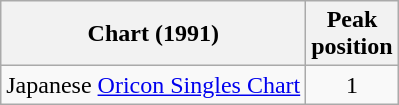<table class="wikitable">
<tr>
<th>Chart (1991)</th>
<th>Peak<br>position</th>
</tr>
<tr>
<td>Japanese <a href='#'>Oricon Singles Chart</a></td>
<td align="center">1</td>
</tr>
</table>
